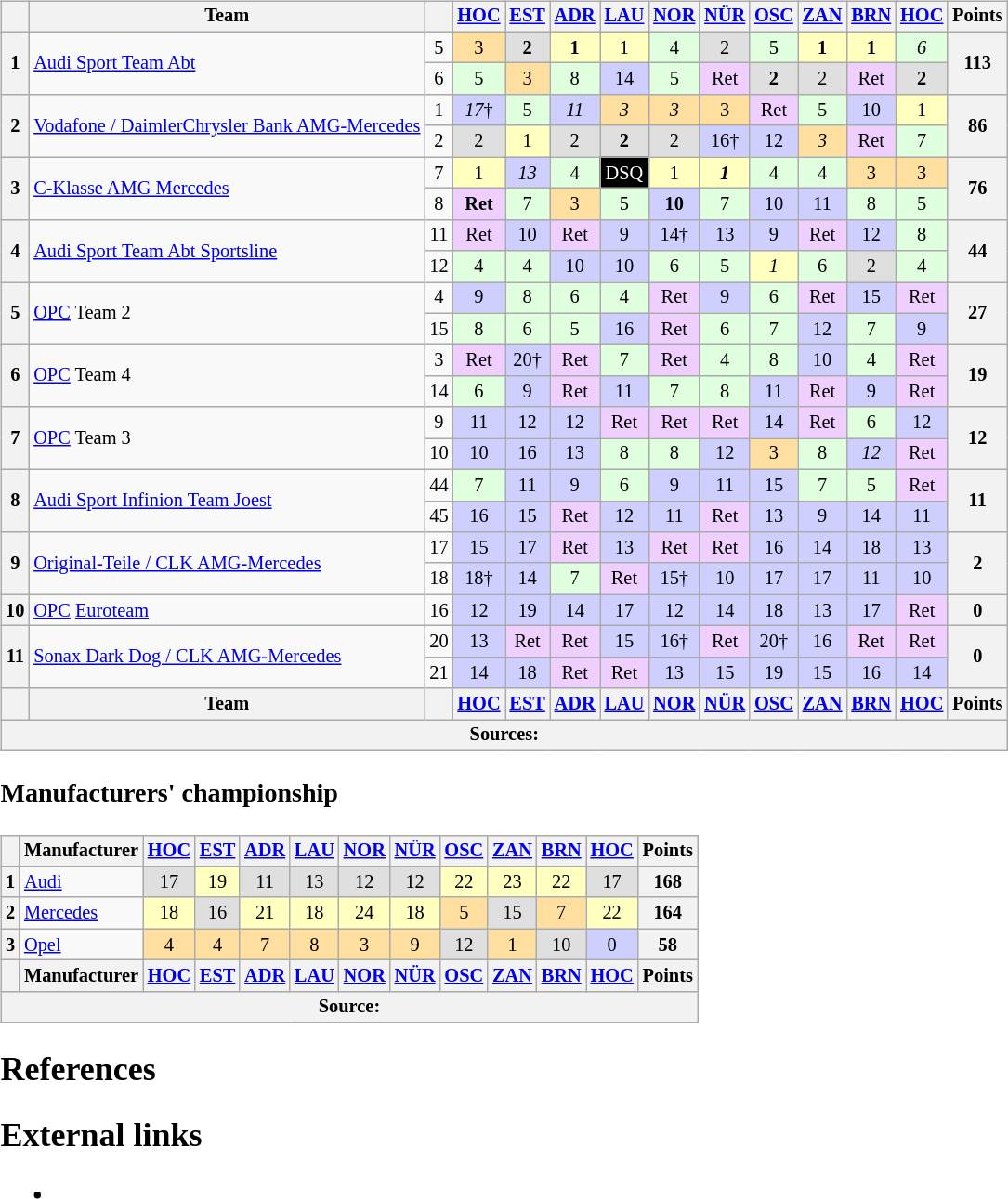<table>
<tr>
<td><br><table class="wikitable" style="font-size:85%; text-align:center">
<tr style="background:#f9f9f9" valign="top">
<th valign="middle"></th>
<th valign="middle">Team</th>
<th valign="middle"></th>
<th><a href='#'>HOC</a><br></th>
<th><a href='#'>EST</a><br></th>
<th><a href='#'>ADR</a><br></th>
<th><a href='#'>LAU</a><br></th>
<th><a href='#'>NOR</a><br></th>
<th><a href='#'>NÜR</a><br></th>
<th><a href='#'>OSC</a><br></th>
<th><a href='#'>ZAN</a><br></th>
<th><a href='#'>BRN</a><br></th>
<th><a href='#'>HOC</a><br></th>
<th valign="middle">Points</th>
</tr>
<tr>
<th rowspan=2>1</th>
<td align="left" rowspan=2><a href='#'>Audi Sport Team Abt</a></td>
<td align="center">5</td>
<td style="background:#ffdf9f;">3</td>
<td style="background:#dfdfdf;"><strong>2</strong></td>
<td style="background:#ffffbf;"><strong>1</strong></td>
<td style="background:#ffffbf;">1</td>
<td style="background:#dfffdf;">4</td>
<td style="background:#dfdfdf;">2</td>
<td style="background:#dfffdf;">5</td>
<td style="background:#ffffbf;"><strong>1</strong></td>
<td style="background:#ffffbf;"><strong>1</strong></td>
<td style="background:#dfffdf;"><em>6</em></td>
<th rowspan=2>113</th>
</tr>
<tr>
<td align="center">6</td>
<td style="background:#dfffdf;">5</td>
<td style="background:#ffdf9f;">3</td>
<td style="background:#dfffdf;">8</td>
<td style="background:#cfcfff;">14</td>
<td style="background:#dfffdf;">5</td>
<td style="background:#efcfff;">Ret</td>
<td style="background:#dfdfdf;"><strong>2</strong></td>
<td style="background:#dfdfdf;">2</td>
<td style="background:#efcfff;">Ret</td>
<td style="background:#dfdfdf;"><strong>2</strong></td>
</tr>
<tr>
<th rowspan=2>2</th>
<td align="left" rowspan=2><a href='#'>Vodafone / DaimlerChrysler Bank AMG-Mercedes</a></td>
<td align="center">1</td>
<td style="background:#cfcfff;"><em>17</em>†</td>
<td style="background:#dfffdf;">5</td>
<td style="background:#cfcfff;"><em>11</em></td>
<td style="background:#ffdf9f;"><em>3</em></td>
<td style="background:#ffdf9f;"><em>3</em></td>
<td style="background:#ffdf9f;">3</td>
<td style="background:#efcfff;">Ret</td>
<td style="background:#dfffdf;">5</td>
<td style="background:#cfcfff;">10</td>
<td style="background:#ffffbf;">1</td>
<th rowspan=2>86</th>
</tr>
<tr>
<td align="center">2</td>
<td style="background:#dfdfdf;">2</td>
<td style="background:#ffffbf;">1</td>
<td style="background:#dfdfdf;">2</td>
<td style="background:#dfdfdf;"><strong>2</strong></td>
<td style="background:#dfdfdf;">2</td>
<td style="background:#cfcfff;">16†</td>
<td style="background:#cfcfff;">12</td>
<td style="background:#ffdf9f;"><em>3</em></td>
<td style="background:#efcfff;">Ret</td>
<td style="background:#dfffdf;">7</td>
</tr>
<tr>
<th rowspan=2>3</th>
<td align="left" rowspan=2><a href='#'>C-Klasse AMG Mercedes</a></td>
<td align="center">7</td>
<td style="background:#ffffbf;">1</td>
<td style="background:#cfcfff;"><em>13</em></td>
<td style="background:#dfffdf;">4</td>
<td style="background:#000000; color:white">DSQ</td>
<td style="background:#ffffbf;">1</td>
<td style="background:#ffffbf;"><strong><em>1</em></strong></td>
<td style="background:#dfffdf;">4</td>
<td style="background:#dfffdf;">4</td>
<td style="background:#ffdf9f;">3</td>
<td style="background:#ffdf9f;">3</td>
<th rowspan=2>76</th>
</tr>
<tr>
<td align="center">8</td>
<td style="background:#efcfff;"><strong>Ret</strong></td>
<td style="background:#dfffdf;">7</td>
<td style="background:#ffdf9f;">3</td>
<td style="background:#dfffdf;">5</td>
<td style="background:#cfcfff;"><strong>10</strong></td>
<td style="background:#dfffdf;">7</td>
<td style="background:#cfcfff;">10</td>
<td style="background:#cfcfff;">11</td>
<td style="background:#dfffdf;">8</td>
<td style="background:#dfffdf;">5</td>
</tr>
<tr>
<th rowspan=2>4</th>
<td align="left" rowspan=2><a href='#'>Audi Sport Team Abt Sportsline</a></td>
<td align="center">11</td>
<td style="background:#efcfff;">Ret</td>
<td style="background:#cfcfff;">10</td>
<td style="background:#efcfff;">Ret</td>
<td style="background:#cfcfff;">9</td>
<td style="background:#cfcfff;">14†</td>
<td style="background:#cfcfff;">13</td>
<td style="background:#cfcfff;">9</td>
<td style="background:#efcfff;">Ret</td>
<td style="background:#cfcfff;">12</td>
<td style="background:#dfffdf;">8</td>
<th rowspan=2>44</th>
</tr>
<tr>
<td align="center">12</td>
<td style="background:#dfffdf;">4</td>
<td style="background:#dfffdf;">4</td>
<td style="background:#cfcfff;">10</td>
<td style="background:#cfcfff;">10</td>
<td style="background:#dfffdf;">6</td>
<td style="background:#dfffdf;">5</td>
<td style="background:#ffffbf;"><em>1</em></td>
<td style="background:#dfffdf;">6</td>
<td style="background:#dfdfdf;">2</td>
<td style="background:#dfffdf;">4</td>
</tr>
<tr>
<th rowspan=2>5</th>
<td align="left" rowspan=2><a href='#'>OPC</a> Team 2</td>
<td align="center">4</td>
<td style="background:#cfcfff;">9</td>
<td style="background:#dfffdf;">8</td>
<td style="background:#dfffdf;">6</td>
<td style="background:#dfffdf;">4</td>
<td style="background:#efcfff;">Ret</td>
<td style="background:#cfcfff;">9</td>
<td style="background:#dfffdf;">6</td>
<td style="background:#efcfff;">Ret</td>
<td style="background:#cfcfff;">15</td>
<td style="background:#efcfff;">Ret</td>
<th rowspan=2>27</th>
</tr>
<tr>
<td align="center">15</td>
<td style="background:#dfffdf;">8</td>
<td style="background:#dfffdf;">6</td>
<td style="background:#dfffdf;">5</td>
<td style="background:#cfcfff;">16</td>
<td style="background:#efcfff;">Ret</td>
<td style="background:#dfffdf;">6</td>
<td style="background:#dfffdf;">7</td>
<td style="background:#cfcfff;">12</td>
<td style="background:#dfffdf;">7</td>
<td style="background:#cfcfff;">9</td>
</tr>
<tr>
<th rowspan=2>6</th>
<td align="left" rowspan=2><a href='#'>OPC</a> Team 4</td>
<td align=center>3</td>
<td style="background:#efcfff;">Ret</td>
<td style="background:#cfcfff;">20†</td>
<td style="background:#efcfff;">Ret</td>
<td style="background:#dfffdf;">7</td>
<td style="background:#efcfff;">Ret</td>
<td style="background:#dfffdf;">4</td>
<td style="background:#dfffdf;">8</td>
<td style="background:#cfcfff;">10</td>
<td style="background:#dfffdf;">4</td>
<td style="background:#efcfff;">Ret</td>
<th rowspan=2>19</th>
</tr>
<tr>
<td align="center">14</td>
<td style="background:#dfffdf;">6</td>
<td style="background:#cfcfff;">9</td>
<td style="background:#efcfff;">Ret</td>
<td style="background:#cfcfff;">11</td>
<td style="background:#dfffdf;">7</td>
<td style="background:#dfffdf;">8</td>
<td style="background:#cfcfff;">11</td>
<td style="background:#efcfff;">Ret</td>
<td style="background:#cfcfff;">9</td>
<td style="background:#efcfff;">Ret</td>
</tr>
<tr>
<th rowspan=2>7</th>
<td align="left" rowspan=2><a href='#'>OPC</a> Team 3</td>
<td align="center">9</td>
<td style="background:#cfcfff;">11</td>
<td style="background:#cfcfff;">12</td>
<td style="background:#cfcfff;">12</td>
<td style="background:#efcfff;">Ret</td>
<td style="background:#efcfff;">Ret</td>
<td style="background:#efcfff;">Ret</td>
<td style="background:#cfcfff;">14</td>
<td style="background:#efcfff;">Ret</td>
<td style="background:#dfffdf;">6</td>
<td style="background:#cfcfff;">12</td>
<th rowspan=2>12</th>
</tr>
<tr>
<td align="center">10</td>
<td style="background:#cfcfff;">10</td>
<td style="background:#cfcfff;">16</td>
<td style="background:#cfcfff;">13</td>
<td style="background:#dfffdf;">8</td>
<td style="background:#dfffdf;">8</td>
<td style="background:#cfcfff;">12</td>
<td style="background:#ffdf9f;">3</td>
<td style="background:#dfffdf;">8</td>
<td style="background:#cfcfff;"><em>12</em></td>
<td style="background:#efcfff;">Ret</td>
</tr>
<tr>
<th rowspan=2>8</th>
<td align="left" rowspan=2><a href='#'>Audi Sport Infinion Team Joest</a></td>
<td align="center">44</td>
<td style="background:#dfffdf;">7</td>
<td style="background:#cfcfff;">11</td>
<td style="background:#cfcfff;">9</td>
<td style="background:#dfffdf;">6</td>
<td style="background:#cfcfff;">9</td>
<td style="background:#cfcfff;">11</td>
<td style="background:#cfcfff;">15</td>
<td style="background:#dfffdf;">7</td>
<td style="background:#dfffdf;">5</td>
<td style="background:#efcfff;">Ret</td>
<th rowspan=2>11</th>
</tr>
<tr>
<td align="center">45</td>
<td style="background:#cfcfff;">16</td>
<td style="background:#cfcfff;">15</td>
<td style="background:#efcfff;">Ret</td>
<td style="background:#cfcfff;">12</td>
<td style="background:#cfcfff;">11</td>
<td style="background:#efcfff;">Ret</td>
<td style="background:#cfcfff;">13</td>
<td style="background:#cfcfff;">9</td>
<td style="background:#cfcfff;">14</td>
<td style="background:#cfcfff;">11</td>
</tr>
<tr>
<th rowspan=2>9</th>
<td align="left" rowspan=2><a href='#'>Original-Teile / CLK AMG-Mercedes</a></td>
<td align="center">17</td>
<td style="background:#cfcfff;">15</td>
<td style="background:#cfcfff;">17</td>
<td style="background:#efcfff;">Ret</td>
<td style="background:#cfcfff;">13</td>
<td style="background:#efcfff;">Ret</td>
<td style="background:#efcfff;">Ret</td>
<td style="background:#cfcfff;">16</td>
<td style="background:#cfcfff;">14</td>
<td style="background:#cfcfff;">18</td>
<td style="background:#cfcfff;">13</td>
<th rowspan=2>2</th>
</tr>
<tr>
<td align="center">18</td>
<td style="background:#cfcfff;">18†</td>
<td style="background:#cfcfff;">14</td>
<td style="background:#dfffdf;">7</td>
<td style="background:#efcfff;">Ret</td>
<td style="background:#cfcfff;">15†</td>
<td style="background:#cfcfff;">10</td>
<td style="background:#cfcfff;">17</td>
<td style="background:#cfcfff;">17</td>
<td style="background:#cfcfff;">11</td>
<td style="background:#cfcfff;">10</td>
</tr>
<tr>
<th>10</th>
<td align=left><a href='#'>OPC</a> <a href='#'>Euroteam</a></td>
<td align="center">16</td>
<td style="background:#cfcfff;">12</td>
<td style="background:#cfcfff;">19</td>
<td style="background:#cfcfff;">14</td>
<td style="background:#cfcfff;">17</td>
<td style="background:#cfcfff;">12</td>
<td style="background:#cfcfff;">14</td>
<td style="background:#cfcfff;">18</td>
<td style="background:#cfcfff;">13</td>
<td style="background:#cfcfff;">17</td>
<td style="background:#efcfff;">Ret</td>
<th>0</th>
</tr>
<tr>
<th rowspan=2>11</th>
<td align="left" rowspan=2><a href='#'>Sonax Dark Dog / CLK AMG-Mercedes</a></td>
<td align="center">20</td>
<td style="background:#cfcfff;">13</td>
<td style="background:#efcfff;">Ret</td>
<td style="background:#efcfff;">Ret</td>
<td style="background:#cfcfff;">15</td>
<td style="background:#cfcfff;">16†</td>
<td style="background:#efcfff;">Ret</td>
<td style="background:#cfcfff;">20†</td>
<td style="background:#cfcfff;">16</td>
<td style="background:#efcfff;">Ret</td>
<td style="background:#efcfff;">Ret</td>
<th rowspan=2>0</th>
</tr>
<tr>
<td align="center">21</td>
<td style="background:#cfcfff;">14</td>
<td style="background:#cfcfff;">18</td>
<td style="background:#efcfff;">Ret</td>
<td style="background:#efcfff;">Ret</td>
<td style="background:#cfcfff;">13</td>
<td style="background:#cfcfff;">15</td>
<td style="background:#cfcfff;">19</td>
<td style="background:#cfcfff;">15</td>
<td style="background:#cfcfff;">16</td>
<td style="background:#cfcfff;">14</td>
</tr>
<tr>
<th valign="middle"></th>
<th valign="middle">Team</th>
<th valign="middle"></th>
<th><a href='#'>HOC</a><br></th>
<th><a href='#'>EST</a><br></th>
<th><a href='#'>ADR</a><br></th>
<th><a href='#'>LAU</a><br></th>
<th><a href='#'>NOR</a><br></th>
<th><a href='#'>NÜR</a><br></th>
<th><a href='#'>OSC</a><br></th>
<th><a href='#'>ZAN</a><br></th>
<th><a href='#'>BRN</a><br></th>
<th><a href='#'>HOC</a><br></th>
<th valign="middle">Points</th>
</tr>
<tr>
<th colspan="14">Sources:</th>
</tr>
</table>
<h3>Manufacturers' championship</h3><table class="wikitable" style="font-size:85%; text-align:center">
<tr style="background:#f9f9f9" valign="top">
<th valign="middle"></th>
<th valign="middle">Manufacturer</th>
<th><a href='#'>HOC</a><br></th>
<th><a href='#'>EST</a><br></th>
<th><a href='#'>ADR</a><br></th>
<th><a href='#'>LAU</a><br></th>
<th><a href='#'>NOR</a><br></th>
<th><a href='#'>NÜR</a><br></th>
<th><a href='#'>OSC</a><br></th>
<th><a href='#'>ZAN</a><br></th>
<th><a href='#'>BRN</a><br></th>
<th><a href='#'>HOC</a><br></th>
<th valign="middle">Points</th>
</tr>
<tr>
<th>1</th>
<td align="left"><a href='#'>Audi</a></td>
<td style="background:#DFDFDF;">17</td>
<td style="background:#FFFFBF;">19</td>
<td style="background:#DFDFDF;">11</td>
<td style="background:#DFDFDF;">13</td>
<td style="background:#DFDFDF;">12</td>
<td style="background:#DFDFDF;">12</td>
<td style="background:#FFFFBF;">22</td>
<td style="background:#FFFFBF;">23</td>
<td style="background:#FFFFBF;">22</td>
<td style="background:#DFDFDF;">17</td>
<th>168</th>
</tr>
<tr>
<th>2</th>
<td align="left"><a href='#'>Mercedes</a></td>
<td style="background:#FFFFBF;">18</td>
<td style="background:#DFDFDF;">16</td>
<td style="background:#FFFFBF;">21</td>
<td style="background:#FFFFBF;">18</td>
<td style="background:#FFFFBF;">24</td>
<td style="background:#FFFFBF;">18</td>
<td style="background:#FFDF9F;">5</td>
<td style="background:#DFDFDF;">15</td>
<td style="background:#FFDF9F;">7</td>
<td style="background:#FFFFBF;">22</td>
<th>164</th>
</tr>
<tr>
<th>3</th>
<td align="left"><a href='#'>Opel</a></td>
<td style="background:#FFDF9F;">4</td>
<td style="background:#FFDF9F;">4</td>
<td style="background:#FFDF9F;">7</td>
<td style="background:#FFDF9F;">8</td>
<td style="background:#FFDF9F;">3</td>
<td style="background:#FFDF9F;">9</td>
<td style="background:#DFDFDF;">12</td>
<td style="background:#FFDF9F;">1</td>
<td style="background:#DFDFDF;">10</td>
<td style="background:#CFCFFF;">0</td>
<th>58</th>
</tr>
<tr>
<th valign="middle"></th>
<th valign="middle">Manufacturer</th>
<th><a href='#'>HOC</a><br></th>
<th><a href='#'>EST</a><br></th>
<th><a href='#'>ADR</a><br></th>
<th><a href='#'>LAU</a><br></th>
<th><a href='#'>NOR</a><br></th>
<th><a href='#'>NÜR</a><br></th>
<th><a href='#'>OSC</a><br></th>
<th><a href='#'>ZAN</a><br></th>
<th><a href='#'>BRN</a><br></th>
<th><a href='#'>HOC</a><br></th>
<th valign="middle">Points</th>
</tr>
<tr>
<th colspan="13">Source:</th>
</tr>
</table>
<h2>References</h2><h2>External links</h2><ul><li></li></ul></td>
</tr>
</table>
